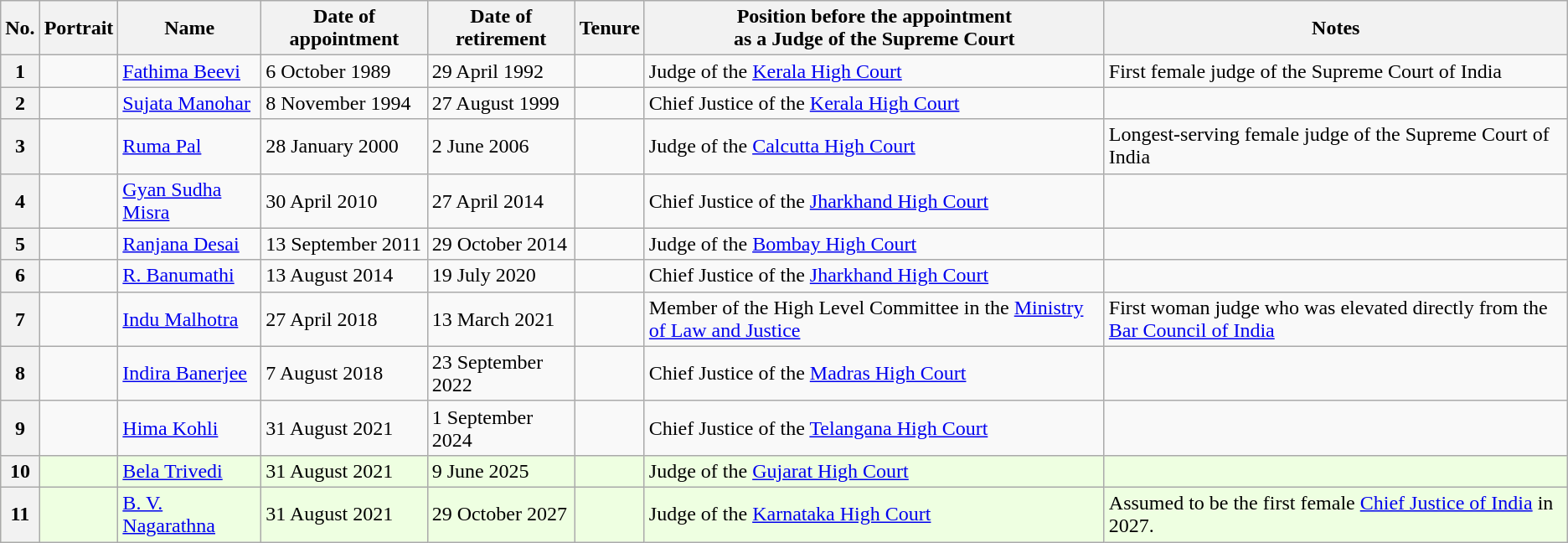<table class="wikitable sortable">
<tr>
<th scope="col">No.</th>
<th>Portrait</th>
<th scope="col">Name</th>
<th scope="col">Date of appointment</th>
<th scope="col">Date of retirement</th>
<th>Tenure</th>
<th>Position before the appointment<br>as a Judge of the Supreme Court</th>
<th>Notes</th>
</tr>
<tr>
<th>1</th>
<td></td>
<td><a href='#'>Fathima Beevi</a></td>
<td>6 October 1989</td>
<td>29 April 1992</td>
<td></td>
<td>Judge of the <a href='#'>Kerala High Court</a></td>
<td>First female judge of the Supreme Court of India</td>
</tr>
<tr>
<th>2</th>
<td></td>
<td><a href='#'>Sujata Manohar</a></td>
<td>8 November 1994</td>
<td>27 August 1999</td>
<td></td>
<td>Chief Justice of the <a href='#'>Kerala High Court</a></td>
<td></td>
</tr>
<tr>
<th>3</th>
<td></td>
<td><a href='#'>Ruma Pal</a></td>
<td>28 January 2000</td>
<td>2 June 2006</td>
<td></td>
<td>Judge of the <a href='#'>Calcutta High Court</a></td>
<td>Longest-serving female judge of the Supreme Court of India</td>
</tr>
<tr>
<th>4</th>
<td></td>
<td><a href='#'>Gyan Sudha Misra</a></td>
<td>30 April 2010</td>
<td>27 April 2014</td>
<td></td>
<td>Chief Justice of the <a href='#'>Jharkhand High Court</a></td>
<td></td>
</tr>
<tr>
<th>5</th>
<td></td>
<td><a href='#'>Ranjana Desai</a></td>
<td>13 September 2011</td>
<td>29 October 2014</td>
<td></td>
<td>Judge of the <a href='#'>Bombay High Court</a></td>
<td></td>
</tr>
<tr>
<th>6</th>
<td></td>
<td><a href='#'>R. Banumathi</a></td>
<td>13 August 2014</td>
<td>19 July 2020</td>
<td></td>
<td>Chief Justice of the <a href='#'>Jharkhand High Court</a></td>
<td></td>
</tr>
<tr>
<th>7</th>
<td></td>
<td><a href='#'>Indu Malhotra</a></td>
<td>27 April 2018</td>
<td>13 March 2021</td>
<td></td>
<td>Member of the High Level Committee in the <a href='#'>Ministry of Law and Justice</a></td>
<td>First woman judge who was elevated directly from the <a href='#'>Bar Council of India</a></td>
</tr>
<tr>
<th>8</th>
<td></td>
<td><a href='#'>Indira Banerjee</a></td>
<td>7 August 2018</td>
<td>23 September 2022</td>
<td></td>
<td>Chief Justice of the <a href='#'>Madras High Court</a></td>
<td></td>
</tr>
<tr>
<th>9</th>
<td></td>
<td><a href='#'>Hima Kohli</a></td>
<td>31 August 2021</td>
<td>1 September 2024</td>
<td></td>
<td>Chief Justice of the <a href='#'>Telangana High Court</a></td>
<td></td>
</tr>
<tr scope=row style="background:#EEFFE1">
<th>10</th>
<td></td>
<td><a href='#'>Bela Trivedi</a></td>
<td>31 August 2021</td>
<td>9 June 2025</td>
<td></td>
<td>Judge of the <a href='#'>Gujarat High Court</a></td>
<td></td>
</tr>
<tr scope=row style="background:#EEFFE1">
<th>11</th>
<td></td>
<td><a href='#'>B. V. Nagarathna</a></td>
<td>31 August 2021</td>
<td>29 October 2027</td>
<td></td>
<td>Judge of the <a href='#'>Karnataka High Court</a></td>
<td>Assumed to be the first female <a href='#'>Chief Justice of India</a> in 2027.</td>
</tr>
</table>
